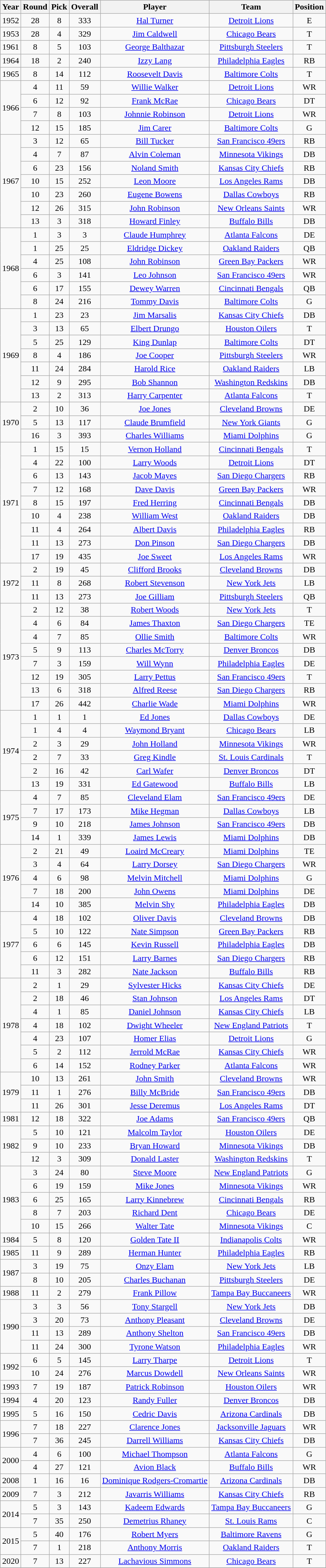<table class="wikitable sortable" style="text-align: center;">
<tr>
<th>Year</th>
<th>Round</th>
<th>Pick</th>
<th>Overall</th>
<th>Player</th>
<th>Team</th>
<th>Position</th>
</tr>
<tr>
<td>1952</td>
<td>28</td>
<td>8</td>
<td>333</td>
<td><a href='#'>Hal Turner</a></td>
<td><a href='#'>Detroit Lions</a></td>
<td>E</td>
</tr>
<tr>
<td>1953</td>
<td>28</td>
<td>4</td>
<td>329</td>
<td><a href='#'>Jim Caldwell</a></td>
<td><a href='#'>Chicago Bears</a></td>
<td>T</td>
</tr>
<tr>
<td>1961</td>
<td>8</td>
<td>5</td>
<td>103</td>
<td><a href='#'>George Balthazar</a></td>
<td><a href='#'>Pittsburgh Steelers</a></td>
<td>T</td>
</tr>
<tr>
<td>1964</td>
<td>18</td>
<td>2</td>
<td>240</td>
<td><a href='#'>Izzy Lang</a></td>
<td><a href='#'>Philadelphia Eagles</a></td>
<td>RB</td>
</tr>
<tr>
<td>1965</td>
<td>8</td>
<td>14</td>
<td>112</td>
<td><a href='#'>Roosevelt Davis</a></td>
<td><a href='#'>Baltimore Colts</a></td>
<td>T</td>
</tr>
<tr>
<td rowspan="4">1966</td>
<td>4</td>
<td>11</td>
<td>59</td>
<td><a href='#'>Willie Walker</a></td>
<td><a href='#'>Detroit Lions</a></td>
<td>WR</td>
</tr>
<tr>
<td>6</td>
<td>12</td>
<td>92</td>
<td><a href='#'>Frank McRae</a></td>
<td><a href='#'>Chicago Bears</a></td>
<td>DT</td>
</tr>
<tr>
<td>7</td>
<td>8</td>
<td>103</td>
<td><a href='#'>Johnnie Robinson</a></td>
<td><a href='#'>Detroit Lions</a></td>
<td>WR</td>
</tr>
<tr>
<td>12</td>
<td>15</td>
<td>185</td>
<td><a href='#'>Jim Carer</a></td>
<td><a href='#'>Baltimore Colts</a></td>
<td>G</td>
</tr>
<tr>
<td rowspan="7">1967</td>
<td>3</td>
<td>12</td>
<td>65</td>
<td><a href='#'>Bill Tucker</a></td>
<td><a href='#'>San Francisco 49ers</a></td>
<td>RB</td>
</tr>
<tr>
<td>4</td>
<td>7</td>
<td>87</td>
<td><a href='#'>Alvin Coleman</a></td>
<td><a href='#'>Minnesota Vikings</a></td>
<td>DB</td>
</tr>
<tr>
<td>6</td>
<td>23</td>
<td>156</td>
<td><a href='#'>Noland Smith</a></td>
<td><a href='#'>Kansas City Chiefs</a></td>
<td>RB</td>
</tr>
<tr>
<td>10</td>
<td>15</td>
<td>252</td>
<td><a href='#'>Leon Moore</a></td>
<td><a href='#'>Los Angeles Rams</a></td>
<td>DB</td>
</tr>
<tr>
<td>10</td>
<td>23</td>
<td>260</td>
<td><a href='#'>Eugene Bowens</a></td>
<td><a href='#'>Dallas Cowboys</a></td>
<td>RB</td>
</tr>
<tr>
<td>12</td>
<td>26</td>
<td>315</td>
<td><a href='#'>John Robinson</a></td>
<td><a href='#'>New Orleans Saints</a></td>
<td>WR</td>
</tr>
<tr>
<td>13</td>
<td>3</td>
<td>318</td>
<td><a href='#'>Howard Finley</a></td>
<td><a href='#'>Buffalo Bills</a></td>
<td>DB</td>
</tr>
<tr>
<td rowspan="6">1968</td>
<td>1</td>
<td>3</td>
<td>3</td>
<td><a href='#'>Claude Humphrey</a></td>
<td><a href='#'>Atlanta Falcons</a></td>
<td>DE</td>
</tr>
<tr>
<td>1</td>
<td>25</td>
<td>25</td>
<td><a href='#'>Eldridge Dickey</a></td>
<td><a href='#'>Oakland Raiders</a></td>
<td>QB</td>
</tr>
<tr>
<td>4</td>
<td>25</td>
<td>108</td>
<td><a href='#'>John Robinson</a></td>
<td><a href='#'>Green Bay Packers</a></td>
<td>WR</td>
</tr>
<tr>
<td>6</td>
<td>3</td>
<td>141</td>
<td><a href='#'>Leo Johnson</a></td>
<td><a href='#'>San Francisco 49ers</a></td>
<td>WR</td>
</tr>
<tr>
<td>6</td>
<td>17</td>
<td>155</td>
<td><a href='#'>Dewey Warren</a></td>
<td><a href='#'>Cincinnati Bengals</a></td>
<td>QB</td>
</tr>
<tr>
<td>8</td>
<td>24</td>
<td>216</td>
<td><a href='#'>Tommy Davis</a></td>
<td><a href='#'>Baltimore Colts</a></td>
<td>G</td>
</tr>
<tr>
<td rowspan="7">1969</td>
<td>1</td>
<td>23</td>
<td>23</td>
<td><a href='#'>Jim Marsalis</a></td>
<td><a href='#'>Kansas City Chiefs</a></td>
<td>DB</td>
</tr>
<tr>
<td>3</td>
<td>13</td>
<td>65</td>
<td><a href='#'>Elbert Drungo</a></td>
<td><a href='#'>Houston Oilers</a></td>
<td>T</td>
</tr>
<tr>
<td>5</td>
<td>25</td>
<td>129</td>
<td><a href='#'>King Dunlap</a></td>
<td><a href='#'>Baltimore Colts</a></td>
<td>DT</td>
</tr>
<tr>
<td>8</td>
<td>4</td>
<td>186</td>
<td><a href='#'>Joe Cooper</a></td>
<td><a href='#'>Pittsburgh Steelers</a></td>
<td>WR</td>
</tr>
<tr>
<td>11</td>
<td>24</td>
<td>284</td>
<td><a href='#'>Harold Rice</a></td>
<td><a href='#'>Oakland Raiders</a></td>
<td>LB</td>
</tr>
<tr>
<td>12</td>
<td>9</td>
<td>295</td>
<td><a href='#'>Bob Shannon</a></td>
<td><a href='#'>Washington Redskins</a></td>
<td>DB</td>
</tr>
<tr>
<td>13</td>
<td>2</td>
<td>313</td>
<td><a href='#'>Harry Carpenter</a></td>
<td><a href='#'>Atlanta Falcons</a></td>
<td>T</td>
</tr>
<tr>
<td rowspan="3">1970</td>
<td>2</td>
<td>10</td>
<td>36</td>
<td><a href='#'>Joe Jones</a></td>
<td><a href='#'>Cleveland Browns</a></td>
<td>DE</td>
</tr>
<tr>
<td>5</td>
<td>13</td>
<td>117</td>
<td><a href='#'>Claude Brumfield</a></td>
<td><a href='#'>New York Giants</a></td>
<td>G</td>
</tr>
<tr>
<td>16</td>
<td>3</td>
<td>393</td>
<td><a href='#'>Charles Williams</a></td>
<td><a href='#'>Miami Dolphins</a></td>
<td>G</td>
</tr>
<tr>
<td rowspan="9">1971</td>
<td>1</td>
<td>15</td>
<td>15</td>
<td><a href='#'>Vernon Holland</a></td>
<td><a href='#'>Cincinnati Bengals</a></td>
<td>T</td>
</tr>
<tr>
<td>4</td>
<td>22</td>
<td>100</td>
<td><a href='#'>Larry Woods</a></td>
<td><a href='#'>Detroit Lions</a></td>
<td>DT</td>
</tr>
<tr>
<td>6</td>
<td>13</td>
<td>143</td>
<td><a href='#'>Jacob Mayes</a></td>
<td><a href='#'>San Diego Chargers</a></td>
<td>RB</td>
</tr>
<tr>
<td>7</td>
<td>12</td>
<td>168</td>
<td><a href='#'>Dave Davis</a></td>
<td><a href='#'>Green Bay Packers</a></td>
<td>WR</td>
</tr>
<tr>
<td>8</td>
<td>15</td>
<td>197</td>
<td><a href='#'>Fred Herring</a></td>
<td><a href='#'>Cincinnati Bengals</a></td>
<td>DB</td>
</tr>
<tr>
<td>10</td>
<td>4</td>
<td>238</td>
<td><a href='#'>William West</a></td>
<td><a href='#'>Oakland Raiders</a></td>
<td>DB</td>
</tr>
<tr>
<td>11</td>
<td>4</td>
<td>264</td>
<td><a href='#'>Albert Davis</a></td>
<td><a href='#'>Philadelphia Eagles</a></td>
<td>RB</td>
</tr>
<tr>
<td>11</td>
<td>13</td>
<td>273</td>
<td><a href='#'>Don Pinson</a></td>
<td><a href='#'>San Diego Chargers</a></td>
<td>DB</td>
</tr>
<tr>
<td>17</td>
<td>19</td>
<td>435</td>
<td><a href='#'>Joe Sweet</a></td>
<td><a href='#'>Los Angeles Rams</a></td>
<td>WR</td>
</tr>
<tr>
<td rowspan="3">1972</td>
<td>2</td>
<td>19</td>
<td>45</td>
<td><a href='#'>Clifford Brooks</a></td>
<td><a href='#'>Cleveland Browns</a></td>
<td>DB</td>
</tr>
<tr>
<td>11</td>
<td>8</td>
<td>268</td>
<td><a href='#'>Robert Stevenson</a></td>
<td><a href='#'>New York Jets</a></td>
<td>LB</td>
</tr>
<tr>
<td>11</td>
<td>13</td>
<td>273</td>
<td><a href='#'>Joe Gilliam</a></td>
<td><a href='#'>Pittsburgh Steelers</a></td>
<td>QB</td>
</tr>
<tr>
<td rowspan="8">1973</td>
<td>2</td>
<td>12</td>
<td>38</td>
<td><a href='#'>Robert Woods</a></td>
<td><a href='#'>New York Jets</a></td>
<td>T</td>
</tr>
<tr>
<td>4</td>
<td>6</td>
<td>84</td>
<td><a href='#'>James Thaxton</a></td>
<td><a href='#'>San Diego Chargers</a></td>
<td>TE</td>
</tr>
<tr>
<td>4</td>
<td>7</td>
<td>85</td>
<td><a href='#'>Ollie Smith</a></td>
<td><a href='#'>Baltimore Colts</a></td>
<td>WR</td>
</tr>
<tr>
<td>5</td>
<td>9</td>
<td>113</td>
<td><a href='#'>Charles McTorry</a></td>
<td><a href='#'>Denver Broncos</a></td>
<td>DB</td>
</tr>
<tr>
<td>7</td>
<td>3</td>
<td>159</td>
<td><a href='#'>Will Wynn</a></td>
<td><a href='#'>Philadelphia Eagles</a></td>
<td>DE</td>
</tr>
<tr>
<td>12</td>
<td>19</td>
<td>305</td>
<td><a href='#'>Larry Pettus</a></td>
<td><a href='#'>San Francisco 49ers</a></td>
<td>T</td>
</tr>
<tr>
<td>13</td>
<td>6</td>
<td>318</td>
<td><a href='#'>Alfred Reese</a></td>
<td><a href='#'>San Diego Chargers</a></td>
<td>RB</td>
</tr>
<tr>
<td>17</td>
<td>26</td>
<td>442</td>
<td><a href='#'>Charlie Wade</a></td>
<td><a href='#'>Miami Dolphins</a></td>
<td>WR</td>
</tr>
<tr>
<td rowspan="6">1974</td>
<td>1</td>
<td>1</td>
<td>1</td>
<td><a href='#'>Ed Jones</a></td>
<td><a href='#'>Dallas Cowboys</a></td>
<td>DE</td>
</tr>
<tr>
<td>1</td>
<td>4</td>
<td>4</td>
<td><a href='#'>Waymond Bryant</a></td>
<td><a href='#'>Chicago Bears</a></td>
<td>LB</td>
</tr>
<tr>
<td>2</td>
<td>3</td>
<td>29</td>
<td><a href='#'>John Holland</a></td>
<td><a href='#'>Minnesota Vikings</a></td>
<td>WR</td>
</tr>
<tr>
<td>2</td>
<td>7</td>
<td>33</td>
<td><a href='#'>Greg Kindle</a></td>
<td><a href='#'>St. Louis Cardinals</a></td>
<td>T</td>
</tr>
<tr>
<td>2</td>
<td>16</td>
<td>42</td>
<td><a href='#'>Carl Wafer</a></td>
<td><a href='#'>Denver Broncos</a></td>
<td>DT</td>
</tr>
<tr>
<td>13</td>
<td>19</td>
<td>331</td>
<td><a href='#'>Ed Gatewood</a></td>
<td><a href='#'>Buffalo Bills</a></td>
<td>LB</td>
</tr>
<tr>
<td rowspan="4">1975</td>
<td>4</td>
<td>7</td>
<td>85</td>
<td><a href='#'>Cleveland Elam</a></td>
<td><a href='#'>San Francisco 49ers</a></td>
<td>DE</td>
</tr>
<tr>
<td>7</td>
<td>17</td>
<td>173</td>
<td><a href='#'>Mike Hegman</a></td>
<td><a href='#'>Dallas Cowboys</a></td>
<td>LB</td>
</tr>
<tr>
<td>9</td>
<td>10</td>
<td>218</td>
<td><a href='#'>James Johnson</a></td>
<td><a href='#'>San Francisco 49ers</a></td>
<td>DB</td>
</tr>
<tr>
<td>14</td>
<td>1</td>
<td>339</td>
<td><a href='#'>James Lewis</a></td>
<td><a href='#'>Miami Dolphins</a></td>
<td>DB</td>
</tr>
<tr>
<td rowspan="5">1976</td>
<td>2</td>
<td>21</td>
<td>49</td>
<td><a href='#'>Loaird McCreary</a></td>
<td><a href='#'>Miami Dolphins</a></td>
<td>TE</td>
</tr>
<tr>
<td>3</td>
<td>4</td>
<td>64</td>
<td><a href='#'>Larry Dorsey</a></td>
<td><a href='#'>San Diego Chargers</a></td>
<td>WR</td>
</tr>
<tr>
<td>4</td>
<td>6</td>
<td>98</td>
<td><a href='#'>Melvin Mitchell</a></td>
<td><a href='#'>Miami Dolphins</a></td>
<td>G</td>
</tr>
<tr>
<td>7</td>
<td>18</td>
<td>200</td>
<td><a href='#'>John Owens</a></td>
<td><a href='#'>Miami Dolphins</a></td>
<td>DE</td>
</tr>
<tr>
<td>14</td>
<td>10</td>
<td>385</td>
<td><a href='#'>Melvin Shy</a></td>
<td><a href='#'>Philadelphia Eagles</a></td>
<td>DB</td>
</tr>
<tr>
<td rowspan="5">1977</td>
<td>4</td>
<td>18</td>
<td>102</td>
<td><a href='#'>Oliver Davis</a></td>
<td><a href='#'>Cleveland Browns</a></td>
<td>DB</td>
</tr>
<tr>
<td>5</td>
<td>10</td>
<td>122</td>
<td><a href='#'>Nate Simpson</a></td>
<td><a href='#'>Green Bay Packers</a></td>
<td>RB</td>
</tr>
<tr>
<td>6</td>
<td>6</td>
<td>145</td>
<td><a href='#'>Kevin Russell</a></td>
<td><a href='#'>Philadelphia Eagles</a></td>
<td>DB</td>
</tr>
<tr>
<td>6</td>
<td>12</td>
<td>151</td>
<td><a href='#'>Larry Barnes</a></td>
<td><a href='#'>San Diego Chargers</a></td>
<td>RB</td>
</tr>
<tr>
<td>11</td>
<td>3</td>
<td>282</td>
<td><a href='#'>Nate Jackson</a></td>
<td><a href='#'>Buffalo Bills</a></td>
<td>RB</td>
</tr>
<tr>
<td rowspan="7">1978</td>
<td>2</td>
<td>1</td>
<td>29</td>
<td><a href='#'>Sylvester Hicks</a></td>
<td><a href='#'>Kansas City Chiefs</a></td>
<td>DE</td>
</tr>
<tr>
<td>2</td>
<td>18</td>
<td>46</td>
<td><a href='#'>Stan Johnson</a></td>
<td><a href='#'>Los Angeles Rams</a></td>
<td>DT</td>
</tr>
<tr>
<td>4</td>
<td>1</td>
<td>85</td>
<td><a href='#'>Daniel Johnson</a></td>
<td><a href='#'>Kansas City Chiefs</a></td>
<td>LB</td>
</tr>
<tr>
<td>4</td>
<td>18</td>
<td>102</td>
<td><a href='#'>Dwight Wheeler</a></td>
<td><a href='#'>New England Patriots</a></td>
<td>T</td>
</tr>
<tr>
<td>4</td>
<td>23</td>
<td>107</td>
<td><a href='#'>Homer Elias</a></td>
<td><a href='#'>Detroit Lions</a></td>
<td>G</td>
</tr>
<tr>
<td>5</td>
<td>2</td>
<td>112</td>
<td><a href='#'>Jerrold McRae</a></td>
<td><a href='#'>Kansas City Chiefs</a></td>
<td>WR</td>
</tr>
<tr>
<td>6</td>
<td>14</td>
<td>152</td>
<td><a href='#'>Rodney Parker</a></td>
<td><a href='#'>Atlanta Falcons</a></td>
<td>WR</td>
</tr>
<tr>
<td rowspan="3">1979</td>
<td>10</td>
<td>13</td>
<td>261</td>
<td><a href='#'>John Smith</a></td>
<td><a href='#'>Cleveland Browns</a></td>
<td>WR</td>
</tr>
<tr>
<td>11</td>
<td>1</td>
<td>276</td>
<td><a href='#'>Billy McBride</a></td>
<td><a href='#'>San Francisco 49ers</a></td>
<td>DB</td>
</tr>
<tr>
<td>11</td>
<td>26</td>
<td>301</td>
<td><a href='#'>Jesse Deremus</a></td>
<td><a href='#'>Los Angeles Rams</a></td>
<td>DT</td>
</tr>
<tr>
<td>1981</td>
<td>12</td>
<td>18</td>
<td>322</td>
<td><a href='#'>Joe Adams</a></td>
<td><a href='#'>San Francisco 49ers</a></td>
<td>QB</td>
</tr>
<tr>
<td rowspan="3">1982</td>
<td>5</td>
<td>10</td>
<td>121</td>
<td><a href='#'>Malcolm Taylor</a></td>
<td><a href='#'>Houston Oilers</a></td>
<td>DE</td>
</tr>
<tr>
<td>9</td>
<td>10</td>
<td>233</td>
<td><a href='#'>Bryan Howard</a></td>
<td><a href='#'>Minnesota Vikings</a></td>
<td>DB</td>
</tr>
<tr>
<td>12</td>
<td>3</td>
<td>309</td>
<td><a href='#'>Donald Laster</a></td>
<td><a href='#'>Washington Redskins</a></td>
<td>T</td>
</tr>
<tr>
<td rowspan="5">1983</td>
<td>3</td>
<td>24</td>
<td>80</td>
<td><a href='#'>Steve Moore</a></td>
<td><a href='#'>New England Patriots</a></td>
<td>G</td>
</tr>
<tr>
<td>6</td>
<td>19</td>
<td>159</td>
<td><a href='#'>Mike Jones</a></td>
<td><a href='#'>Minnesota Vikings</a></td>
<td>WR</td>
</tr>
<tr>
<td>6</td>
<td>25</td>
<td>165</td>
<td><a href='#'>Larry Kinnebrew</a></td>
<td><a href='#'>Cincinnati Bengals</a></td>
<td>RB</td>
</tr>
<tr>
<td>8</td>
<td>7</td>
<td>203</td>
<td><a href='#'>Richard Dent</a></td>
<td><a href='#'>Chicago Bears</a></td>
<td>DE</td>
</tr>
<tr>
<td>10</td>
<td>15</td>
<td>266</td>
<td><a href='#'>Walter Tate</a></td>
<td><a href='#'>Minnesota Vikings</a></td>
<td>C</td>
</tr>
<tr>
<td>1984</td>
<td>5</td>
<td>8</td>
<td>120</td>
<td><a href='#'>Golden Tate II</a></td>
<td><a href='#'>Indianapolis Colts</a></td>
<td>WR</td>
</tr>
<tr>
<td>1985</td>
<td>11</td>
<td>9</td>
<td>289</td>
<td><a href='#'>Herman Hunter</a></td>
<td><a href='#'>Philadelphia Eagles</a></td>
<td>RB</td>
</tr>
<tr>
<td rowspan="2">1987</td>
<td>3</td>
<td>19</td>
<td>75</td>
<td><a href='#'>Onzy Elam</a></td>
<td><a href='#'>New York Jets</a></td>
<td>LB</td>
</tr>
<tr>
<td>8</td>
<td>10</td>
<td>205</td>
<td><a href='#'>Charles Buchanan</a></td>
<td><a href='#'>Pittsburgh Steelers</a></td>
<td>DE</td>
</tr>
<tr>
<td>1988</td>
<td>11</td>
<td>2</td>
<td>279</td>
<td><a href='#'>Frank Pillow</a></td>
<td><a href='#'>Tampa Bay Buccaneers</a></td>
<td>WR</td>
</tr>
<tr>
<td rowspan="4">1990</td>
<td>3</td>
<td>3</td>
<td>56</td>
<td><a href='#'>Tony Stargell</a></td>
<td><a href='#'>New York Jets</a></td>
<td>DB</td>
</tr>
<tr>
<td>3</td>
<td>20</td>
<td>73</td>
<td><a href='#'>Anthony Pleasant</a></td>
<td><a href='#'>Cleveland Browns</a></td>
<td>DE</td>
</tr>
<tr>
<td>11</td>
<td>13</td>
<td>289</td>
<td><a href='#'>Anthony Shelton</a></td>
<td><a href='#'>San Francisco 49ers</a></td>
<td>DB</td>
</tr>
<tr>
<td>11</td>
<td>24</td>
<td>300</td>
<td><a href='#'>Tyrone Watson</a></td>
<td><a href='#'>Philadelphia Eagles</a></td>
<td>WR</td>
</tr>
<tr>
<td rowspan="2">1992</td>
<td>6</td>
<td>5</td>
<td>145</td>
<td><a href='#'>Larry Tharpe</a></td>
<td><a href='#'>Detroit Lions</a></td>
<td>T</td>
</tr>
<tr>
<td>10</td>
<td>24</td>
<td>276</td>
<td><a href='#'>Marcus Dowdell</a></td>
<td><a href='#'>New Orleans Saints</a></td>
<td>WR</td>
</tr>
<tr>
<td>1993</td>
<td>7</td>
<td>19</td>
<td>187</td>
<td><a href='#'>Patrick Robinson</a></td>
<td><a href='#'>Houston Oilers</a></td>
<td>WR</td>
</tr>
<tr>
<td>1994</td>
<td>4</td>
<td>20</td>
<td>123</td>
<td><a href='#'>Randy Fuller</a></td>
<td><a href='#'>Denver Broncos</a></td>
<td>DB</td>
</tr>
<tr>
<td>1995</td>
<td>5</td>
<td>16</td>
<td>150</td>
<td><a href='#'>Cedric Davis</a></td>
<td><a href='#'>Arizona Cardinals</a></td>
<td>DB</td>
</tr>
<tr>
<td rowspan="2">1996</td>
<td>7</td>
<td>18</td>
<td>227</td>
<td><a href='#'>Clarence Jones</a></td>
<td><a href='#'>Jacksonville Jaguars</a></td>
<td>WR</td>
</tr>
<tr>
<td>7</td>
<td>36</td>
<td>245</td>
<td><a href='#'>Darrell Williams</a></td>
<td><a href='#'>Kansas City Chiefs</a></td>
<td>DB</td>
</tr>
<tr>
<td rowspan="2">2000</td>
<td>4</td>
<td>6</td>
<td>100</td>
<td><a href='#'>Michael Thompson</a></td>
<td><a href='#'>Atlanta Falcons</a></td>
<td>G</td>
</tr>
<tr>
<td>4</td>
<td>27</td>
<td>121</td>
<td><a href='#'>Avion Black</a></td>
<td><a href='#'>Buffalo Bills</a></td>
<td>WR</td>
</tr>
<tr>
<td>2008</td>
<td>1</td>
<td>16</td>
<td>16</td>
<td><a href='#'>Dominique Rodgers-Cromartie</a></td>
<td><a href='#'>Arizona Cardinals</a></td>
<td>DB</td>
</tr>
<tr>
<td>2009</td>
<td>7</td>
<td>3</td>
<td>212</td>
<td><a href='#'>Javarris Williams</a></td>
<td><a href='#'>Kansas City Chiefs</a></td>
<td>RB</td>
</tr>
<tr>
<td rowspan="2">2014</td>
<td>5</td>
<td>3</td>
<td>143</td>
<td><a href='#'>Kadeem Edwards</a></td>
<td><a href='#'>Tampa Bay Buccaneers</a></td>
<td>G</td>
</tr>
<tr>
<td>7</td>
<td>35</td>
<td>250</td>
<td><a href='#'>Demetrius Rhaney</a></td>
<td><a href='#'>St. Louis Rams</a></td>
<td>C</td>
</tr>
<tr>
<td rowspan="2">2015</td>
<td>5</td>
<td>40</td>
<td>176</td>
<td><a href='#'>Robert Myers</a></td>
<td><a href='#'>Baltimore Ravens</a></td>
<td>G</td>
</tr>
<tr>
<td>7</td>
<td>1</td>
<td>218</td>
<td><a href='#'>Anthony Morris</a></td>
<td><a href='#'>Oakland Raiders</a></td>
<td>T</td>
</tr>
<tr>
<td>2020</td>
<td>7</td>
<td>13</td>
<td>227</td>
<td><a href='#'>Lachavious Simmons</a></td>
<td><a href='#'>Chicago Bears</a></td>
<td>T</td>
</tr>
<tr>
</tr>
</table>
